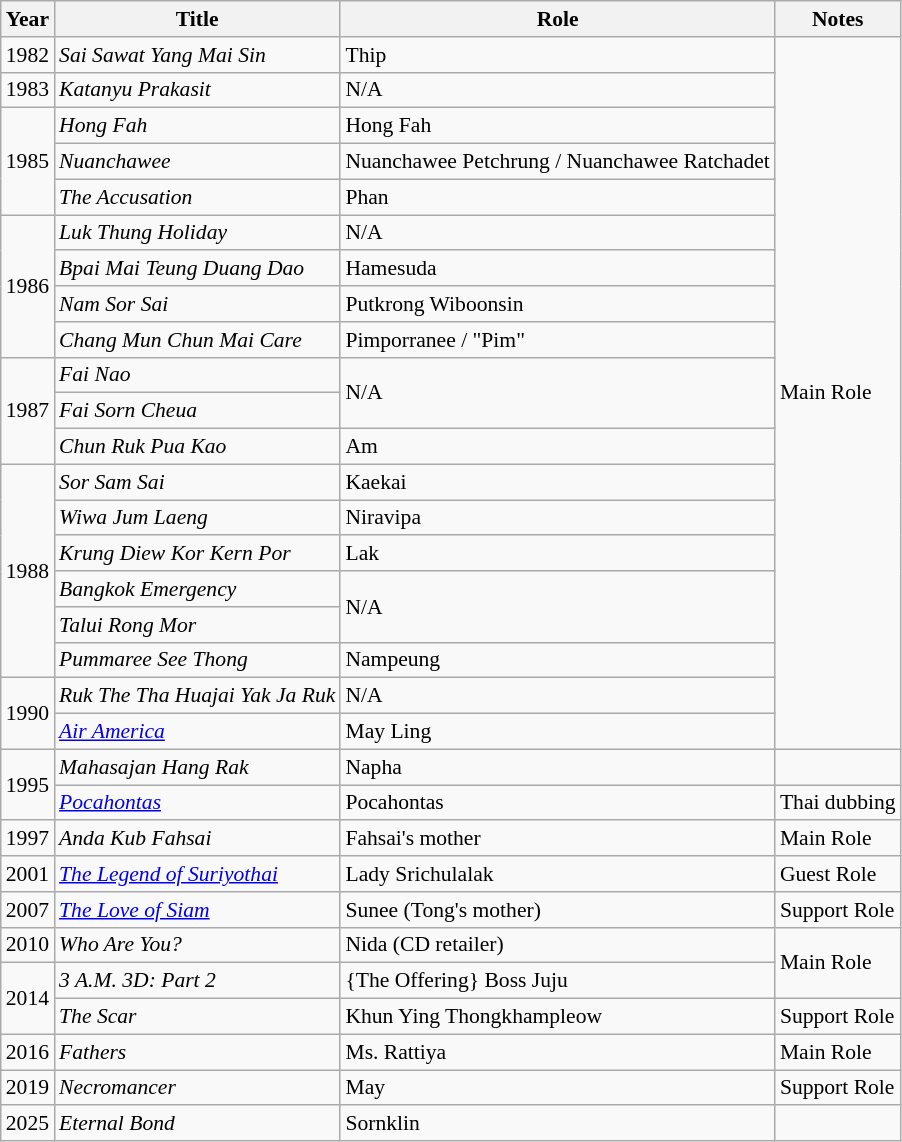<table class="wikitable" style="font-size: 90%">
<tr>
<th>Year</th>
<th>Title</th>
<th>Role</th>
<th>Notes</th>
</tr>
<tr>
<td>1982</td>
<td><em>Sai Sawat Yang Mai Sin</em></td>
<td>Thip</td>
<td rowspan="20">Main Role</td>
</tr>
<tr>
<td rowspan="1">1983</td>
<td><em>Katanyu Prakasit</em></td>
<td>N/A</td>
</tr>
<tr>
<td rowspan="3">1985</td>
<td><em>Hong Fah</em></td>
<td>Hong Fah</td>
</tr>
<tr>
<td><em>Nuanchawee</em></td>
<td>Nuanchawee Petchrung / Nuanchawee Ratchadet</td>
</tr>
<tr>
<td><em>The Accusation</em> </td>
<td>Phan</td>
</tr>
<tr>
<td rowspan="4">1986</td>
<td><em>Luk Thung Holiday</em></td>
<td>N/A</td>
</tr>
<tr>
<td><em>Bpai Mai Teung Duang Dao</em> </td>
<td>Hamesuda</td>
</tr>
<tr>
<td><em>Nam Sor Sai</em> </td>
<td>Putkrong Wiboonsin</td>
</tr>
<tr>
<td><em>Chang Mun Chun Mai Care</em> </td>
<td>Pimporranee / "Pim"</td>
</tr>
<tr>
<td rowspan="3">1987</td>
<td><em>Fai Nao</em></td>
<td rowspan="2">N/A</td>
</tr>
<tr>
<td><em>Fai Sorn Cheua</em></td>
</tr>
<tr>
<td><em>Chun Ruk Pua Kao</em></td>
<td>Am</td>
</tr>
<tr>
<td rowspan="6">1988</td>
<td><em>Sor Sam Sai</em> </td>
<td>Kaekai</td>
</tr>
<tr>
<td><em>Wiwa Jum Laeng</em> </td>
<td>Niravipa</td>
</tr>
<tr>
<td><em>Krung Diew Kor Kern Por</em></td>
<td>Lak</td>
</tr>
<tr>
<td><em>Bangkok Emergency</em></td>
<td rowspan="2">N/A</td>
</tr>
<tr>
<td><em>Talui Rong Mor</em></td>
</tr>
<tr>
<td><em>Pummaree See Thong</em> </td>
<td>Nampeung</td>
</tr>
<tr>
<td rowspan="2">1990</td>
<td><em>Ruk The Tha Huajai Yak Ja Ruk</em></td>
<td>N/A</td>
</tr>
<tr>
<td><em><a href='#'>Air America</a></em></td>
<td>May Ling</td>
</tr>
<tr>
<td rowspan="2">1995</td>
<td><em>Mahasajan Hang Rak</em> </td>
<td>Napha</td>
</tr>
<tr>
<td><em><a href='#'>Pocahontas</a></em></td>
<td>Pocahontas</td>
<td>Thai dubbing</td>
</tr>
<tr>
<td>1997</td>
<td><em>Anda Kub Fahsai</em> </td>
<td>Fahsai's mother</td>
<td>Main Role</td>
</tr>
<tr>
<td>2001</td>
<td><em><a href='#'>The Legend of Suriyothai</a></em> </td>
<td>Lady Srichulalak</td>
<td>Guest Role</td>
</tr>
<tr>
<td>2007</td>
<td><em><a href='#'>The Love of Siam</a></em></td>
<td>Sunee (Tong's mother)</td>
<td>Support Role</td>
</tr>
<tr>
<td>2010</td>
<td><em>Who Are You?</em></td>
<td>Nida (CD retailer)</td>
<td rowspan="2">Main Role</td>
</tr>
<tr>
<td rowspan="2">2014</td>
<td><em>3 A.M. 3D: Part 2</em> </td>
<td>{The Offering} Boss Juju</td>
</tr>
<tr>
<td><em>The Scar</em> </td>
<td>Khun Ying Thongkhampleow</td>
<td>Support Role</td>
</tr>
<tr>
<td>2016</td>
<td><em>Fathers</em></td>
<td>Ms. Rattiya</td>
<td>Main Role</td>
</tr>
<tr>
<td>2019</td>
<td><em>Necromancer</em> </td>
<td>May</td>
<td>Support Role</td>
</tr>
<tr>
<td>2025</td>
<td><em>Eternal Bond</em></td>
<td>Sornklin</td>
<td></td>
</tr>
</table>
